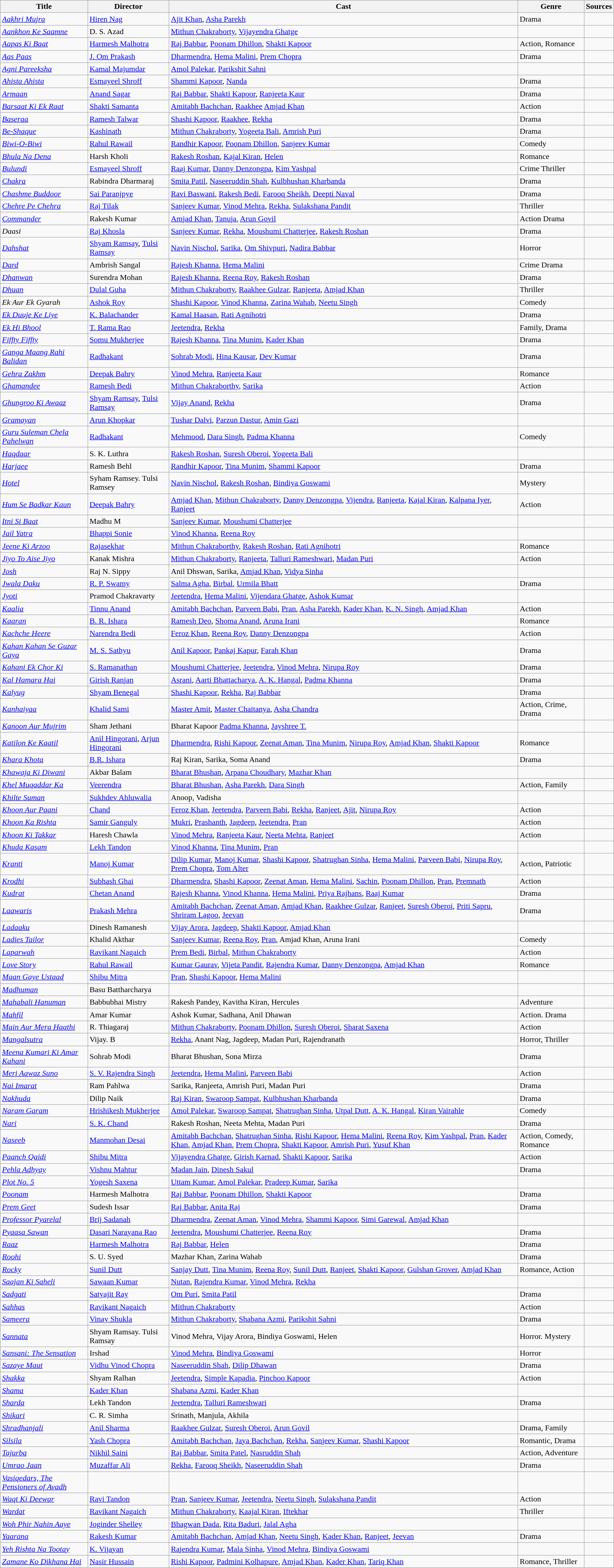<table class="wikitable">
<tr>
<th>Title</th>
<th>Director</th>
<th>Cast</th>
<th>Genre</th>
<th>Sources</th>
</tr>
<tr>
<td><em><a href='#'>Aakhri Mujra</a></em></td>
<td><a href='#'>Hiren Nag</a></td>
<td><a href='#'>Ajit Khan</a>, <a href='#'>Asha Parekh</a></td>
<td>Drama</td>
<td></td>
</tr>
<tr>
<td><em><a href='#'>Aankhon Ke Saamne</a></em></td>
<td>D. S. Azad</td>
<td><a href='#'>Mithun Chakraborty</a>, <a href='#'>Vijayendra Ghatge</a></td>
<td></td>
<td></td>
</tr>
<tr>
<td><em><a href='#'>Aapas Ki Baat</a></em></td>
<td><a href='#'>Harmesh Malhotra</a></td>
<td><a href='#'>Raj Babbar</a>, <a href='#'>Poonam Dhillon</a>, <a href='#'>Shakti Kapoor</a></td>
<td>Action, Romance</td>
<td></td>
</tr>
<tr>
<td><em><a href='#'>Aas Paas</a></em></td>
<td><a href='#'>J. Om Prakash</a></td>
<td><a href='#'>Dharmendra</a>, <a href='#'>Hema Malini</a>, <a href='#'>Prem Chopra</a></td>
<td>Drama</td>
<td></td>
</tr>
<tr>
<td><em><a href='#'>Agni Pareeksha</a></em></td>
<td><a href='#'>Kamal Majumdar</a></td>
<td><a href='#'>Amol Palekar</a>, <a href='#'>Parikshit Sahni</a></td>
<td></td>
<td></td>
</tr>
<tr>
<td><em><a href='#'>Ahista Ahista</a></em></td>
<td><a href='#'>Esmayeel Shroff</a></td>
<td><a href='#'>Shammi Kapoor</a>, <a href='#'>Nanda</a></td>
<td>Drama</td>
<td></td>
</tr>
<tr>
<td><em><a href='#'>Armaan</a></em></td>
<td><a href='#'>Anand Sagar</a></td>
<td><a href='#'>Raj Babbar</a>, <a href='#'>Shakti Kapoor</a>, <a href='#'>Ranjeeta Kaur</a></td>
<td>Drama</td>
<td></td>
</tr>
<tr>
<td><em><a href='#'>Barsaat Ki Ek Raat</a></em></td>
<td><a href='#'>Shakti Samanta</a></td>
<td><a href='#'>Amitabh Bachchan</a>, <a href='#'>Raakhee</a> <a href='#'>Amjad Khan</a></td>
<td>Action</td>
<td></td>
</tr>
<tr>
<td><em><a href='#'>Baseraa</a></em></td>
<td><a href='#'>Ramesh Talwar</a></td>
<td><a href='#'>Shashi Kapoor</a>, <a href='#'>Raakhee</a>, <a href='#'>Rekha</a></td>
<td>Drama</td>
<td></td>
</tr>
<tr>
<td><em><a href='#'>Be-Shaque</a></em></td>
<td><a href='#'>Kashinath</a></td>
<td><a href='#'>Mithun Chakraborty</a>, <a href='#'>Yogeeta Bali</a>, <a href='#'>Amrish Puri</a></td>
<td>Drama</td>
<td></td>
</tr>
<tr>
<td><em><a href='#'>Biwi-O-Biwi</a></em></td>
<td><a href='#'>Rahul Rawail</a></td>
<td><a href='#'>Randhir Kapoor</a>, <a href='#'>Poonam Dhillon</a>, <a href='#'>Sanjeev Kumar</a></td>
<td>Comedy</td>
<td></td>
</tr>
<tr>
<td><em><a href='#'>Bhula Na Dena</a></em></td>
<td>Harsh Kholi</td>
<td><a href='#'>Rakesh Roshan</a>, <a href='#'>Kajal Kiran</a>, <a href='#'>Helen</a></td>
<td>Romance</td>
<td></td>
</tr>
<tr>
<td><em><a href='#'>Bulundi</a></em></td>
<td><a href='#'>Esmayeel Shroff</a></td>
<td><a href='#'>Raaj Kumar</a>, <a href='#'>Danny Denzongpa</a>, <a href='#'>Kim Yashpal</a></td>
<td>Crime Thriller</td>
<td></td>
</tr>
<tr>
<td><em><a href='#'>Chakra</a></em></td>
<td>Rabindra Dharmaraj</td>
<td><a href='#'>Smita Patil</a>, <a href='#'>Naseeruddin Shah</a>, <a href='#'>Kulbhushan Kharbanda</a></td>
<td>Drama</td>
<td></td>
</tr>
<tr>
<td><em><a href='#'>Chashme Buddoor</a></em></td>
<td><a href='#'>Sai Paranjpye</a></td>
<td><a href='#'>Ravi Baswani</a>, <a href='#'>Rakesh Bedi</a>, <a href='#'>Farooq Sheikh</a>, <a href='#'>Deepti Naval</a></td>
<td>Drama</td>
<td></td>
</tr>
<tr>
<td><em><a href='#'>Chehre Pe Chehra</a></em></td>
<td><a href='#'>Raj Tilak</a></td>
<td><a href='#'>Sanjeev Kumar</a>, <a href='#'>Vinod Mehra</a>, <a href='#'>Rekha</a>, <a href='#'>Sulakshana Pandit</a></td>
<td>Thriller</td>
<td></td>
</tr>
<tr>
<td><em><a href='#'>Commander</a></em></td>
<td>Rakesh Kumar</td>
<td><a href='#'>Amjad Khan</a>, <a href='#'>Tanuja</a>, <a href='#'>Arun Govil</a></td>
<td>Action Drama</td>
<td></td>
</tr>
<tr>
<td><em>Daasi</em></td>
<td><a href='#'>Raj Khosla</a></td>
<td><a href='#'>Sanjeev Kumar</a>, <a href='#'>Rekha</a>, <a href='#'>Moushumi Chatterjee</a>, <a href='#'>Rakesh Roshan</a></td>
<td>Drama</td>
<td></td>
</tr>
<tr>
<td><em><a href='#'>Dahshat</a></em></td>
<td><a href='#'>Shyam Ramsay</a>, <a href='#'>Tulsi Ramsay</a></td>
<td><a href='#'>Navin Nischol</a>, <a href='#'>Sarika</a>, <a href='#'>Om Shivpuri</a>, <a href='#'>Nadira Babbar</a></td>
<td>Horror</td>
<td></td>
</tr>
<tr>
<td><em><a href='#'>Dard</a></em></td>
<td>Ambrish Sangal</td>
<td><a href='#'>Rajesh Khanna</a>, <a href='#'>Hema Malini</a></td>
<td>Crime Drama</td>
<td></td>
</tr>
<tr>
<td><em><a href='#'>Dhanwan</a></em></td>
<td>Surendra Mohan</td>
<td><a href='#'>Rajesh Khanna</a>, <a href='#'>Reena Roy</a>, <a href='#'>Rakesh Roshan</a></td>
<td>Drama</td>
<td></td>
</tr>
<tr>
<td><em><a href='#'>Dhuan</a></em></td>
<td><a href='#'>Dulal Guha</a></td>
<td><a href='#'>Mithun Chakraborty</a>, <a href='#'>Raakhee Gulzar</a>, <a href='#'>Ranjeeta</a>, <a href='#'>Amjad Khan</a></td>
<td>Thriller</td>
<td></td>
</tr>
<tr>
<td><em>Ek Aur Ek Gyarah</em></td>
<td><a href='#'>Ashok Roy</a></td>
<td><a href='#'>Shashi Kapoor</a>, <a href='#'>Vinod Khanna</a>, <a href='#'>Zarina Wahab</a>, <a href='#'>Neetu Singh</a></td>
<td>Comedy</td>
<td></td>
</tr>
<tr>
<td><em><a href='#'>Ek Duuje Ke Liye</a></em></td>
<td><a href='#'>K. Balachander</a></td>
<td><a href='#'>Kamal Haasan</a>, <a href='#'>Rati Agnihotri</a></td>
<td>Drama</td>
<td></td>
</tr>
<tr>
<td><em><a href='#'>Ek Hi Bhool</a></em></td>
<td><a href='#'>T. Rama Rao</a></td>
<td><a href='#'>Jeetendra</a>, <a href='#'>Rekha</a></td>
<td>Family, Drama</td>
<td></td>
</tr>
<tr>
<td><em><a href='#'>Fiffty Fiffty</a></em></td>
<td><a href='#'>Somu Mukherjee</a></td>
<td><a href='#'>Rajesh Khanna</a>, <a href='#'>Tina Munim</a>, <a href='#'>Kader Khan</a></td>
<td>Drama</td>
<td></td>
</tr>
<tr>
<td><em><a href='#'>Ganga Maang Rahi Balidan</a></em></td>
<td><a href='#'>Radhakant</a></td>
<td><a href='#'>Sohrab Modi</a>, <a href='#'>Hina Kausar</a>, <a href='#'>Dev Kumar</a></td>
<td>Drama</td>
<td></td>
</tr>
<tr>
<td><em><a href='#'>Gehra Zakhm</a></em></td>
<td><a href='#'>Deepak Bahry</a></td>
<td><a href='#'>Vinod Mehra</a>, <a href='#'>Ranjeeta Kaur</a></td>
<td>Romance</td>
<td></td>
</tr>
<tr>
<td><em><a href='#'>Ghamandee</a></em></td>
<td><a href='#'>Ramesh Bedi</a></td>
<td><a href='#'>Mithun Chakraborthy</a>, <a href='#'>Sarika</a></td>
<td>Action</td>
<td></td>
</tr>
<tr>
<td><em><a href='#'>Ghungroo Ki Awaaz</a></em></td>
<td><a href='#'>Shyam Ramsay</a>, <a href='#'>Tulsi Ramsay</a></td>
<td><a href='#'>Vijay Anand</a>, <a href='#'>Rekha</a></td>
<td>Drama</td>
<td></td>
</tr>
<tr>
<td><em><a href='#'>Gramayan</a></em></td>
<td><a href='#'>Arun Khopkar</a></td>
<td><a href='#'>Tushar Dalvi</a>, <a href='#'>Parzun Dastur</a>, <a href='#'>Amin Gazi</a></td>
<td></td>
<td></td>
</tr>
<tr>
<td><em><a href='#'>Guru Suleman Chela Pahelwan</a></em></td>
<td><a href='#'>Radhakant</a></td>
<td><a href='#'>Mehmood</a>, <a href='#'>Dara Singh</a>, <a href='#'>Padma Khanna</a></td>
<td>Comedy</td>
<td></td>
</tr>
<tr>
<td><em><a href='#'>Haqdaar</a></em></td>
<td>S. K. Luthra</td>
<td><a href='#'>Rakesh Roshan</a>, <a href='#'>Suresh Oberoi</a>, <a href='#'>Yogeeta Bali</a></td>
<td></td>
<td></td>
</tr>
<tr>
<td><em><a href='#'>Harjaee</a></em></td>
<td>Ramesh Behl</td>
<td><a href='#'>Randhir Kapoor</a>, <a href='#'>Tina Munim</a>, <a href='#'>Shammi Kapoor</a></td>
<td>Drama</td>
<td></td>
</tr>
<tr>
<td><em><a href='#'>Hotel</a></em></td>
<td>Syham Ramsey.  Tulsi Ramsey</td>
<td><a href='#'>Navin Nischol</a>, <a href='#'>Rakesh Roshan</a>, <a href='#'>Bindiya Goswami</a></td>
<td>Mystery</td>
<td></td>
</tr>
<tr>
<td><em><a href='#'>Hum Se Badkar Kaun</a></em></td>
<td><a href='#'>Deepak Bahry</a></td>
<td><a href='#'>Amjad Khan</a>, <a href='#'>Mithun Chakraborty</a>, <a href='#'>Danny Denzongpa</a>, <a href='#'>Vijendra</a>, <a href='#'>Ranjeeta</a>, <a href='#'>Kajal Kiran</a>, <a href='#'>Kalpana Iyer</a>, <a href='#'>Ranjeet</a></td>
<td>Action</td>
<td></td>
</tr>
<tr>
<td><em><a href='#'>Itni Si Baat</a></em></td>
<td>Madhu M</td>
<td><a href='#'>Sanjeev Kumar</a>, <a href='#'>Moushumi Chatterjee</a></td>
<td></td>
<td></td>
</tr>
<tr>
<td><em><a href='#'>Jail Yatra</a></em></td>
<td><a href='#'>Bhappi Sonie</a></td>
<td><a href='#'>Vinod Khanna</a>, <a href='#'>Reena Roy</a></td>
<td></td>
<td></td>
</tr>
<tr>
<td><em><a href='#'>Jeene Ki Arzoo</a></em></td>
<td><a href='#'>Rajasekhar</a></td>
<td><a href='#'>Mithun Chakraborthy</a>, <a href='#'>Rakesh Roshan</a>, <a href='#'>Rati Agnihotri</a></td>
<td>Romance</td>
<td></td>
</tr>
<tr>
<td><em><a href='#'>Jiyo To Aise Jiyo</a></em></td>
<td>Kanak Mishra</td>
<td><a href='#'>Mithun Chakraborty</a>, <a href='#'>Ranjeeta</a>, <a href='#'>Talluri Rameshwari</a>, <a href='#'>Madan Puri</a></td>
<td>Action</td>
<td></td>
</tr>
<tr>
<td><em><a href='#'>Josh</a></em></td>
<td>Raj N. Sippy</td>
<td>Anil Dhswan,  Sarika,  <a href='#'>Amjad Khan</a>, <a href='#'>Vidya Sinha</a></td>
<td></td>
<td></td>
</tr>
<tr>
<td><em><a href='#'>Jwala Daku</a></em></td>
<td><a href='#'>R. P. Swamy</a></td>
<td><a href='#'>Salma Agha</a>, <a href='#'>Birbal</a>, <a href='#'>Urmila Bhatt</a></td>
<td>Drama</td>
<td></td>
</tr>
<tr>
<td><em><a href='#'>Jyoti</a></em></td>
<td>Pramod Chakravarty</td>
<td><a href='#'>Jeetendra</a>, <a href='#'>Hema Malini</a>, <a href='#'>Vijendara Ghatge</a>, <a href='#'>Ashok Kumar</a></td>
<td></td>
<td></td>
</tr>
<tr>
<td><em><a href='#'>Kaalia</a></em></td>
<td><a href='#'>Tinnu Anand</a></td>
<td><a href='#'>Amitabh Bachchan</a>, <a href='#'>Parveen Babi</a>, <a href='#'>Pran</a>, <a href='#'>Asha Parekh</a>, <a href='#'>Kader Khan</a>, <a href='#'>K. N. Singh</a>, <a href='#'>Amjad Khan</a></td>
<td>Action</td>
<td></td>
</tr>
<tr>
<td><em><a href='#'>Kaaran</a></em></td>
<td><a href='#'>B. R. Ishara</a></td>
<td><a href='#'>Ramesh Deo</a>, <a href='#'>Shoma Anand</a>, <a href='#'>Aruna Irani</a></td>
<td>Romance</td>
<td></td>
</tr>
<tr>
<td><em><a href='#'>Kachche Heere</a></em></td>
<td><a href='#'>Narendra Bedi</a></td>
<td><a href='#'>Feroz Khan</a>, <a href='#'>Reena Roy</a>, <a href='#'>Danny Denzongpa</a></td>
<td>Action</td>
<td></td>
</tr>
<tr>
<td><em><a href='#'>Kahan Kahan Se Guzar Gaya</a></em></td>
<td><a href='#'>M. S. Sathyu</a></td>
<td><a href='#'>Anil Kapoor</a>, <a href='#'>Pankaj Kapur</a>, <a href='#'>Farah Khan</a></td>
<td>Drama</td>
<td></td>
</tr>
<tr>
<td><em><a href='#'>Kahani Ek Chor Ki</a></em></td>
<td><a href='#'>S. Ramanathan</a></td>
<td><a href='#'>Moushumi Chatterjee</a>, <a href='#'>Jeetendra</a>, <a href='#'>Vinod Mehra</a>, <a href='#'>Nirupa Roy</a></td>
<td>Drama</td>
<td></td>
</tr>
<tr>
<td><em><a href='#'>Kal Hamara Hai</a></em></td>
<td><a href='#'>Girish Ranjan</a></td>
<td><a href='#'>Asrani</a>, <a href='#'>Aarti Bhattacharya</a>, <a href='#'>A. K. Hangal</a>, <a href='#'>Padma Khanna</a></td>
<td>Drama</td>
<td></td>
</tr>
<tr>
<td><em><a href='#'>Kalyug</a></em></td>
<td><a href='#'>Shyam Benegal</a></td>
<td><a href='#'>Shashi Kapoor</a>, <a href='#'>Rekha</a>, <a href='#'>Raj Babbar</a></td>
<td>Drama</td>
<td></td>
</tr>
<tr>
<td><em><a href='#'>Kanhaiyaa</a></em></td>
<td><a href='#'>Khalid Sami</a></td>
<td><a href='#'>Master Amit</a>, <a href='#'>Master Chaitanya</a>, <a href='#'>Asha Chandra</a></td>
<td>Action, Crime, Drama</td>
<td></td>
</tr>
<tr>
<td><em><a href='#'>Kanoon Aur Mujrim</a></em></td>
<td>Sham Jethani</td>
<td>Bharat Kapoor  <a href='#'>Padma Khanna</a>, <a href='#'>Jayshree T.</a></td>
<td></td>
<td></td>
</tr>
<tr>
<td><em><a href='#'>Katilon Ke Kaatil</a></em></td>
<td><a href='#'>Anil Hingorani</a>, <a href='#'>Arjun Hingorani</a></td>
<td><a href='#'>Dharmendra</a>, <a href='#'>Rishi Kapoor</a>, <a href='#'>Zeenat Aman</a>, <a href='#'>Tina Munim</a>, <a href='#'>Nirupa Roy</a>, <a href='#'>Amjad Khan</a>, <a href='#'>Shakti Kapoor</a></td>
<td>Romance</td>
<td></td>
</tr>
<tr>
<td><em><a href='#'>Khara Khota</a></em></td>
<td><a href='#'>B.R. Ishara</a></td>
<td>Raj Kiran,  Sarika, Soma Anand</td>
<td>Drama</td>
<td></td>
</tr>
<tr>
<td><em><a href='#'>Khawaja Ki Diwani</a></em></td>
<td>Akbar Balam</td>
<td><a href='#'>Bharat Bhushan</a>, <a href='#'>Arpana Choudhary</a>, <a href='#'>Mazhar Khan</a></td>
<td></td>
<td></td>
</tr>
<tr>
<td><em><a href='#'>Khel Muqaddar Ka</a></em></td>
<td><a href='#'>Veerendra</a></td>
<td><a href='#'>Bharat Bhushan</a>, <a href='#'>Asha Parekh</a>, <a href='#'>Dara Singh</a></td>
<td>Action, Family</td>
<td></td>
</tr>
<tr>
<td><em><a href='#'>Khilte Suman</a></em></td>
<td><a href='#'>Sukhdev Ahluwalia</a></td>
<td>Anoop,  Vadisha</td>
<td></td>
<td></td>
</tr>
<tr>
<td><em><a href='#'>Khoon Aur Paani</a></em></td>
<td><a href='#'>Chand</a></td>
<td><a href='#'>Feroz Khan</a>, <a href='#'>Jeetendra</a>, <a href='#'>Parveen Babi</a>, <a href='#'>Rekha</a>, <a href='#'>Ranjeet</a>, <a href='#'>Ajit</a>, <a href='#'>Nirupa Roy</a></td>
<td>Action</td>
<td></td>
</tr>
<tr>
<td><em><a href='#'>Khoon Ka Rishta</a></em></td>
<td><a href='#'>Samir Ganguly</a></td>
<td><a href='#'>Mukri</a>, <a href='#'>Prashanth</a>, <a href='#'>Jagdeep</a>, <a href='#'>Jeetendra</a>, <a href='#'>Pran</a></td>
<td>Action</td>
<td></td>
</tr>
<tr>
<td><em><a href='#'>Khoon Ki Takkar</a></em></td>
<td>Haresh Chawla</td>
<td><a href='#'>Vinod Mehra</a>, <a href='#'>Ranjeeta Kaur</a>, <a href='#'>Neeta Mehta</a>, <a href='#'>Ranjeet</a></td>
<td>Action</td>
<td></td>
</tr>
<tr>
<td><em><a href='#'>Khuda Kasam</a></em></td>
<td><a href='#'>Lekh Tandon</a></td>
<td><a href='#'>Vinod Khanna</a>, <a href='#'>Tina Munim</a>, <a href='#'>Pran</a></td>
<td></td>
<td></td>
</tr>
<tr>
<td><em><a href='#'>Kranti</a></em></td>
<td><a href='#'>Manoj Kumar</a></td>
<td><a href='#'>Dilip Kumar</a>, <a href='#'>Manoj Kumar</a>, <a href='#'>Shashi Kapoor</a>, <a href='#'>Shatrughan Sinha</a>, <a href='#'>Hema Malini</a>, <a href='#'>Parveen Babi</a>, <a href='#'>Nirupa Roy</a>, <a href='#'>Prem Chopra</a>, <a href='#'>Tom Alter</a></td>
<td>Action, Patriotic</td>
<td></td>
</tr>
<tr>
<td><em><a href='#'>Krodhi</a></em></td>
<td><a href='#'>Subhash Ghai</a></td>
<td><a href='#'>Dharmendra</a>, <a href='#'>Shashi Kapoor</a>, <a href='#'>Zeenat Aman</a>, <a href='#'>Hema Malini</a>, <a href='#'>Sachin</a>, <a href='#'>Poonam Dhillon</a>, <a href='#'>Pran</a>, <a href='#'>Premnath</a></td>
<td>Action</td>
<td></td>
</tr>
<tr>
<td><em><a href='#'>Kudrat</a></em></td>
<td><a href='#'>Chetan Anand</a></td>
<td><a href='#'>Rajesh Khanna</a>, <a href='#'>Vinod Khanna</a>, <a href='#'>Hema Malini</a>, <a href='#'>Priya Rajhans</a>, <a href='#'>Raaj Kumar</a></td>
<td>Drama</td>
<td></td>
</tr>
<tr>
<td><em><a href='#'>Laawaris</a></em></td>
<td><a href='#'>Prakash Mehra</a></td>
<td><a href='#'>Amitabh Bachchan</a>, <a href='#'>Zeenat Aman</a>, <a href='#'>Amjad Khan</a>, <a href='#'>Raakhee Gulzar</a>, <a href='#'>Ranjeet</a>, <a href='#'>Suresh Oberoi</a>, <a href='#'>Priti Sapru</a>, <a href='#'>Shriram Lagoo</a>, <a href='#'>Jeevan</a></td>
<td>Drama</td>
<td></td>
</tr>
<tr>
<td><em><a href='#'>Ladaaku</a></em></td>
<td>Dinesh Ramanesh</td>
<td><a href='#'>Vijay Arora</a>, <a href='#'>Jagdeep</a>, <a href='#'>Shakti Kapoor</a>, <a href='#'>Amjad Khan</a></td>
<td></td>
<td></td>
</tr>
<tr>
<td><em><a href='#'>Ladies Tailor</a></em></td>
<td>Khalid Akthar</td>
<td><a href='#'>Sanjeev Kumar</a>, <a href='#'>Reena Roy</a>, <a href='#'>Pran</a>, Amjad Khan,  Aruna Irani</td>
<td>Comedy</td>
<td></td>
</tr>
<tr>
<td><em><a href='#'>Laparwah</a></em></td>
<td><a href='#'>Ravikant Nagaich</a></td>
<td><a href='#'>Prem Bedi</a>, <a href='#'>Birbal</a>, <a href='#'>Mithun Chakraborty</a></td>
<td>Action</td>
<td></td>
</tr>
<tr>
<td><em><a href='#'>Love Story</a></em></td>
<td><a href='#'>Rahul Rawail</a></td>
<td><a href='#'>Kumar Gaurav</a>, <a href='#'>Vijeta Pandit</a>, <a href='#'>Rajendra Kumar</a>, <a href='#'>Danny Denzongpa</a>, <a href='#'>Amjad Khan</a></td>
<td>Romance</td>
<td></td>
</tr>
<tr>
<td><em><a href='#'>Maan Gaye Ustaad</a></em></td>
<td><a href='#'>Shibu Mitra</a></td>
<td><a href='#'>Pran</a>, <a href='#'>Shashi Kapoor</a>, <a href='#'>Hema Malini</a></td>
<td></td>
<td></td>
</tr>
<tr>
<td><em><a href='#'>Madhuman</a></em></td>
<td>Basu Battharcharya</td>
<td></td>
<td></td>
<td></td>
</tr>
<tr>
<td><em><a href='#'>Mahabali Hanuman</a></em></td>
<td>Babbubhai Mistry</td>
<td>Rakesh Pandey, Kavitha Kiran, Hercules</td>
<td>Adventure</td>
<td></td>
</tr>
<tr>
<td><em><a href='#'>Mahfil</a></em></td>
<td>Amar Kumar</td>
<td>Ashok Kumar,  Sadhana, Anil Dhawan</td>
<td>Action. Drama</td>
<td></td>
</tr>
<tr>
<td><em><a href='#'>Main Aur Mera Haathi</a></em></td>
<td>R. Thiagaraj</td>
<td><a href='#'>Mithun Chakraborty</a>, <a href='#'>Poonam Dhillon</a>, <a href='#'>Suresh Oberoi</a>, <a href='#'>Sharat Saxena</a></td>
<td>Action</td>
<td></td>
</tr>
<tr>
<td><em><a href='#'>Mangalsutra</a></em></td>
<td>Vijay. B</td>
<td><a href='#'>Rekha</a>, Anant Nag,  Jagdeep, Madan Puri,  Rajendranath</td>
<td>Horror, Thriller</td>
<td></td>
</tr>
<tr>
<td><em><a href='#'>Meena Kumari Ki Amar Kahani</a></em></td>
<td>Sohrab Modi</td>
<td>Bharat Bhushan, Sona Mirza</td>
<td>Drama</td>
<td></td>
</tr>
<tr>
<td><em><a href='#'>Meri Aawaz Suno</a></em></td>
<td><a href='#'>S. V. Rajendra Singh</a></td>
<td><a href='#'>Jeetendra</a>, <a href='#'>Hema Malini</a>, <a href='#'>Parveen Babi</a></td>
<td>Action</td>
<td></td>
</tr>
<tr>
<td><em><a href='#'>Nai Imarat</a></em></td>
<td>Ram Pahlwa</td>
<td>Sarika, Ranjeeta, Amrish Puri, Madan Puri</td>
<td>Drama</td>
<td></td>
</tr>
<tr>
<td><em><a href='#'>Nakhuda</a></em></td>
<td>Dilip Naik</td>
<td><a href='#'>Raj Kiran</a>, <a href='#'>Swaroop Sampat</a>, <a href='#'>Kulbhushan Kharbanda</a></td>
<td>Drama</td>
<td></td>
</tr>
<tr>
<td><em><a href='#'>Naram Garam</a></em></td>
<td><a href='#'>Hrishikesh Mukherjee</a></td>
<td><a href='#'>Amol Palekar</a>, <a href='#'>Swaroop Sampat</a>, <a href='#'>Shatrughan Sinha</a>, <a href='#'>Utpal Dutt</a>, <a href='#'>A. K. Hangal</a>, <a href='#'>Kiran Vairahle</a></td>
<td>Comedy</td>
<td></td>
</tr>
<tr>
<td><em><a href='#'>Nari</a></em></td>
<td><a href='#'>S. K. Chand</a></td>
<td>Rakesh Roshan, Neeta Mehta, Madan Puri</td>
<td>Drama</td>
<td></td>
</tr>
<tr>
<td><em><a href='#'>Naseeb</a></em></td>
<td><a href='#'>Manmohan Desai</a></td>
<td><a href='#'>Amitabh Bachchan</a>, <a href='#'>Shatrughan Sinha</a>, <a href='#'>Rishi Kapoor</a>, <a href='#'>Hema Malini</a>, <a href='#'>Reena Roy</a>, <a href='#'>Kim Yashpal</a>, <a href='#'>Pran</a>, <a href='#'>Kader Khan</a>, <a href='#'>Amjad Khan</a>, <a href='#'>Prem Chopra</a>, <a href='#'>Shakti Kapoor</a>, <a href='#'>Amrish Puri</a>, <a href='#'>Yusuf Khan</a></td>
<td>Action, Comedy, Romance</td>
<td></td>
</tr>
<tr>
<td><em><a href='#'>Paanch Qaidi</a></em></td>
<td><a href='#'>Shibu Mitra</a></td>
<td><a href='#'>Vijayendra Ghatge</a>, <a href='#'>Girish Karnad</a>, <a href='#'>Shakti Kapoor</a>, <a href='#'>Sarika</a></td>
<td>Action</td>
<td></td>
</tr>
<tr>
<td><em><a href='#'>Pehla Adhyay</a></em></td>
<td><a href='#'>Vishnu Mahtur</a></td>
<td><a href='#'>Madan Jain</a>, <a href='#'>Dinesh Sakul</a></td>
<td>Drama</td>
<td></td>
</tr>
<tr>
<td><em><a href='#'>Plot No. 5</a></em></td>
<td><a href='#'>Yogesh Saxena</a></td>
<td><a href='#'>Uttam Kumar</a>, <a href='#'>Amol Palekar</a>, <a href='#'>Pradeep Kumar</a>, <a href='#'>Sarika</a></td>
<td></td>
<td></td>
</tr>
<tr>
<td><em><a href='#'>Poonam</a></em></td>
<td>Harmesh Malhotra</td>
<td><a href='#'>Raj Babbar</a>, <a href='#'>Poonam Dhillon</a>, <a href='#'>Shakti Kapoor</a></td>
<td>Drama</td>
<td></td>
</tr>
<tr>
<td><em><a href='#'>Prem Geet</a></em></td>
<td>Sudesh Issar</td>
<td><a href='#'>Raj Babbar</a>, <a href='#'>Anita Raj</a></td>
<td>Drama</td>
<td></td>
</tr>
<tr>
<td><em><a href='#'>Professor Pyarelal</a></em></td>
<td><a href='#'>Brij Sadanah</a></td>
<td><a href='#'>Dharmendra</a>, <a href='#'>Zeenat Aman</a>, <a href='#'>Vinod Mehra</a>, <a href='#'>Shammi Kapoor</a>, <a href='#'>Simi Garewal</a>, <a href='#'>Amjad Khan</a></td>
<td></td>
<td></td>
</tr>
<tr>
<td><em><a href='#'>Pyaasa Sawan</a></em></td>
<td><a href='#'>Dasari Narayana Rao</a></td>
<td><a href='#'>Jeetendra</a>, <a href='#'>Moushumi Chatterjee</a>, <a href='#'>Reena Roy</a></td>
<td>Drama</td>
<td></td>
</tr>
<tr>
<td><em><a href='#'>Raaz</a></em></td>
<td><a href='#'>Harmesh Malhotra</a></td>
<td><a href='#'>Raj Babbar</a>, <a href='#'>Helen</a></td>
<td>Drama</td>
<td></td>
</tr>
<tr>
<td><em><a href='#'>Roohi</a></em></td>
<td>S. U. Syed</td>
<td>Mazhar Khan, Zarina  Wahab</td>
<td>Drama</td>
<td></td>
</tr>
<tr>
<td><em><a href='#'>Rocky</a></em></td>
<td><a href='#'>Sunil Dutt</a></td>
<td><a href='#'>Sanjay Dutt</a>, <a href='#'>Tina Munim</a>, <a href='#'>Reena Roy</a>, <a href='#'>Sunil Dutt</a>, <a href='#'>Ranjeet</a>, <a href='#'>Shakti Kapoor</a>, <a href='#'>Gulshan Grover</a>, <a href='#'>Amjad Khan</a></td>
<td>Romance, Action</td>
<td></td>
</tr>
<tr>
<td><em><a href='#'>Saajan Ki Saheli</a></em></td>
<td><a href='#'>Sawaan Kumar</a></td>
<td><a href='#'>Nutan</a>, <a href='#'>Rajendra Kumar</a>, <a href='#'>Vinod Mehra</a>, <a href='#'>Rekha</a></td>
<td></td>
<td></td>
</tr>
<tr>
<td><em><a href='#'>Sadgati</a></em></td>
<td><a href='#'>Satyajit Ray</a></td>
<td><a href='#'>Om Puri</a>, <a href='#'>Smita Patil</a></td>
<td>Drama</td>
<td></td>
</tr>
<tr>
<td><em><a href='#'>Sahhas</a></em></td>
<td><a href='#'>Ravikant Nagaich</a></td>
<td><a href='#'>Mithun Chakraborty</a></td>
<td>Action</td>
<td></td>
</tr>
<tr>
<td><em><a href='#'>Sameera</a></em></td>
<td><a href='#'>Vinay Shukla</a></td>
<td><a href='#'>Mithun Chakraborty</a>, <a href='#'>Shabana Azmi</a>, <a href='#'>Parikshit Sahni</a></td>
<td>Drama</td>
<td></td>
</tr>
<tr>
<td><em><a href='#'>Sannata</a></em></td>
<td>Shyam Ramsay. Tulsi Ramsay</td>
<td>Vinod Mehra,  Vijay Arora,  Bindiya Goswami,  Helen</td>
<td>Horror. Mystery</td>
<td></td>
</tr>
<tr>
<td><em><a href='#'>Sansani: The Sensation</a></em></td>
<td>Irshad</td>
<td><a href='#'>Vinod Mehra</a>, <a href='#'>Bindiya Goswami</a></td>
<td>Horror</td>
<td></td>
</tr>
<tr>
<td><em><a href='#'>Sazaye Maut</a></em></td>
<td><a href='#'>Vidhu Vinod Chopra</a></td>
<td><a href='#'>Naseeruddin Shah</a>, <a href='#'>Dilip Dhawan</a></td>
<td>Drama</td>
<td></td>
</tr>
<tr>
<td><em><a href='#'>Shakka</a></em></td>
<td>Shyam Ralhan</td>
<td><a href='#'>Jeetendra</a>, <a href='#'>Simple Kapadia</a>, <a href='#'>Pinchoo Kapoor</a></td>
<td>Action</td>
<td></td>
</tr>
<tr>
<td><em><a href='#'>Shama</a></em></td>
<td><a href='#'>Kader Khan</a></td>
<td><a href='#'>Shabana Azmi</a>, <a href='#'>Kader Khan</a></td>
<td></td>
<td></td>
</tr>
<tr>
<td><em><a href='#'>Sharda</a></em></td>
<td>Lekh Tandon</td>
<td><a href='#'>Jeetendra</a>, <a href='#'>Talluri Rameshwari</a></td>
<td>Drama</td>
<td></td>
</tr>
<tr>
<td><em><a href='#'>Shikari</a></em></td>
<td>C. R. Simha</td>
<td>Srinath,  Manjula,  Akhila</td>
<td></td>
<td></td>
</tr>
<tr>
<td><em><a href='#'>Shradhanjali</a></em></td>
<td><a href='#'>Anil Sharma</a></td>
<td><a href='#'>Raakhee Gulzar</a>, <a href='#'>Suresh Oberoi</a>, <a href='#'>Arun Govil</a></td>
<td>Drama, Family</td>
<td></td>
</tr>
<tr>
<td><em><a href='#'>Silsila</a></em></td>
<td><a href='#'>Yash Chopra</a></td>
<td><a href='#'>Amitabh Bachchan</a>, <a href='#'>Jaya Bachchan</a>, <a href='#'>Rekha</a>, <a href='#'>Sanjeev Kumar</a>, <a href='#'>Shashi Kapoor</a></td>
<td>Romantic, Drama</td>
<td></td>
</tr>
<tr>
<td><em><a href='#'>Tajurba</a></em></td>
<td><a href='#'>Nikhil Saini</a></td>
<td><a href='#'>Raj Babbar</a>, <a href='#'>Smita Patel</a>, <a href='#'>Nasruddin Shah</a></td>
<td>Action, Adventure</td>
<td></td>
</tr>
<tr>
<td><em><a href='#'>Umrao Jaan</a></em></td>
<td><a href='#'>Muzaffar Ali</a></td>
<td><a href='#'>Rekha</a>, <a href='#'>Farooq Sheikh</a>, <a href='#'>Naseeruddin Shah</a></td>
<td>Drama</td>
<td></td>
</tr>
<tr>
<td><em><a href='#'>Vasiqedars, The Pensioners of Avadh</a></em></td>
<td></td>
<td></td>
<td></td>
<td></td>
</tr>
<tr>
<td><em><a href='#'>Waqt Ki Deewar</a></em></td>
<td><a href='#'>Ravi Tandon</a></td>
<td><a href='#'>Pran</a>, <a href='#'>Sanjeev Kumar</a>, <a href='#'>Jeetendra</a>, <a href='#'>Neetu Singh</a>, <a href='#'>Sulakshana Pandit</a></td>
<td>Action</td>
<td></td>
</tr>
<tr>
<td><em><a href='#'>Wardat</a></em></td>
<td><a href='#'>Ravikant Nagaich</a></td>
<td><a href='#'>Mithun Chakraborty</a>, <a href='#'>Kaajal Kiran</a>, <a href='#'>Iftekhar</a></td>
<td>Thriller</td>
<td></td>
</tr>
<tr>
<td><em><a href='#'>Woh Phir Nahin Aaye</a></em></td>
<td><a href='#'>Joginder Shelley</a></td>
<td><a href='#'>Bhagwan Dada</a>, <a href='#'>Rita Baduri</a>, <a href='#'>Jalal Agha</a></td>
<td></td>
<td></td>
</tr>
<tr>
<td><em><a href='#'>Yaarana</a></em></td>
<td><a href='#'>Rakesh Kumar</a></td>
<td><a href='#'>Amitabh Bachchan</a>, <a href='#'>Amjad Khan</a>, <a href='#'>Neetu Singh</a>, <a href='#'>Kader Khan</a>, <a href='#'>Ranjeet</a>, <a href='#'>Jeevan</a></td>
<td>Drama</td>
<td></td>
</tr>
<tr>
<td><em><a href='#'>Yeh Rishta Na Tootay</a></em></td>
<td><a href='#'>K. Vijayan</a></td>
<td><a href='#'>Rajendra Kumar</a>, <a href='#'>Mala Sinha</a>, <a href='#'>Vinod Mehra</a>, <a href='#'>Bindiya Goswami</a></td>
<td></td>
<td></td>
</tr>
<tr>
<td><em><a href='#'>Zamane Ko Dikhana Hai</a></em></td>
<td><a href='#'>Nasir Hussain</a></td>
<td><a href='#'>Rishi Kapoor</a>, <a href='#'>Padmini Kolhapure</a>, <a href='#'>Amjad Khan</a>, <a href='#'>Kader Khan</a>, <a href='#'>Tariq Khan</a></td>
<td>Romance, Thriller</td>
<td></td>
</tr>
</table>
